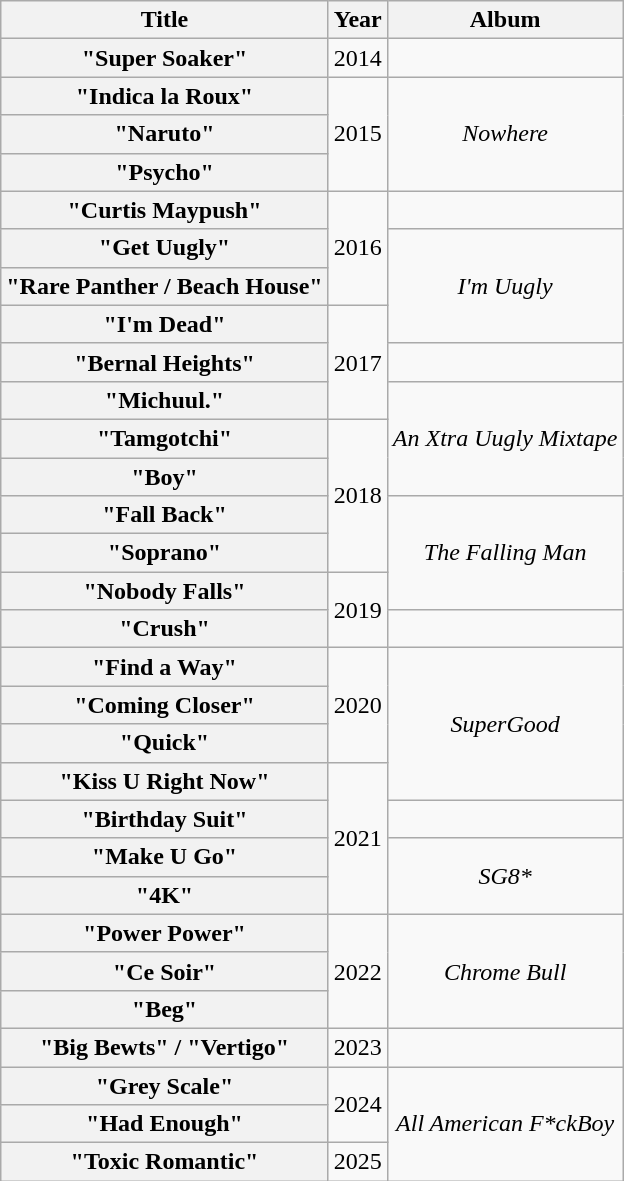<table class="wikitable plainrowheaders" style="text-align:center;">
<tr>
<th>Title</th>
<th>Year</th>
<th>Album</th>
</tr>
<tr>
<th scope="row">"Super Soaker"<br></th>
<td>2014</td>
<td></td>
</tr>
<tr>
<th scope="row">"Indica la Roux"<br></th>
<td rowspan="3">2015</td>
<td rowspan="3"><em>Nowhere</em></td>
</tr>
<tr>
<th scope="row">"Naruto"<br></th>
</tr>
<tr>
<th scope="row">"Psycho"<br></th>
</tr>
<tr>
<th scope="row">"Curtis Maypush"<br></th>
<td rowspan="3">2016</td>
<td></td>
</tr>
<tr>
<th scope="row">"Get Uugly"<br></th>
<td rowspan="3"><em>I'm Uugly</em></td>
</tr>
<tr>
<th scope="row">"Rare Panther / Beach House"</th>
</tr>
<tr>
<th scope="row">"I'm Dead"<br></th>
<td rowspan="3">2017</td>
</tr>
<tr>
<th scope="row">"Bernal Heights"</th>
<td></td>
</tr>
<tr>
<th scope="row">"Michuul."</th>
<td rowspan="3"><em>An Xtra Uugly Mixtape</em></td>
</tr>
<tr>
<th scope="row">"Tamgotchi"</th>
<td rowspan="4">2018</td>
</tr>
<tr>
<th scope="row">"Boy"</th>
</tr>
<tr>
<th scope="row">"Fall Back"</th>
<td rowspan="3"><em>The Falling Man</em></td>
</tr>
<tr>
<th scope="row">"Soprano"</th>
</tr>
<tr>
<th scope="row">"Nobody Falls"<br></th>
<td rowspan="2">2019</td>
</tr>
<tr>
<th scope="row">"Crush"</th>
<td></td>
</tr>
<tr>
<th scope="row">"Find a Way"<br></th>
<td rowspan="3">2020</td>
<td rowspan="4"><em>SuperGood</em></td>
</tr>
<tr>
<th scope="row">"Coming Closer"<br></th>
</tr>
<tr>
<th scope="row">"Quick"<br></th>
</tr>
<tr>
<th scope="row">"Kiss U Right Now"</th>
<td rowspan="4">2021</td>
</tr>
<tr>
<th scope="row">"Birthday Suit"<br></th>
<td></td>
</tr>
<tr>
<th scope="row">"Make U Go"</th>
<td rowspan="2"><em>SG8*</em></td>
</tr>
<tr>
<th scope="row">"4K"<br></th>
</tr>
<tr>
<th scope="row">"Power Power"<br></th>
<td rowspan="3">2022</td>
<td rowspan="3"><em>Chrome Bull</em></td>
</tr>
<tr>
<th scope="row">"Ce Soir"<br></th>
</tr>
<tr>
<th scope="row">"Beg"<br></th>
</tr>
<tr>
<th scope="row">"Big Bewts" / "Vertigo"</th>
<td>2023</td>
<td></td>
</tr>
<tr>
<th scope="row">"Grey Scale"</th>
<td rowspan="2">2024</td>
<td rowspan="3"><em>All American F*ckBoy</em></td>
</tr>
<tr>
<th scope="row">"Had Enough"</th>
</tr>
<tr>
<th scope="row">"Toxic Romantic"</th>
<td>2025</td>
</tr>
</table>
